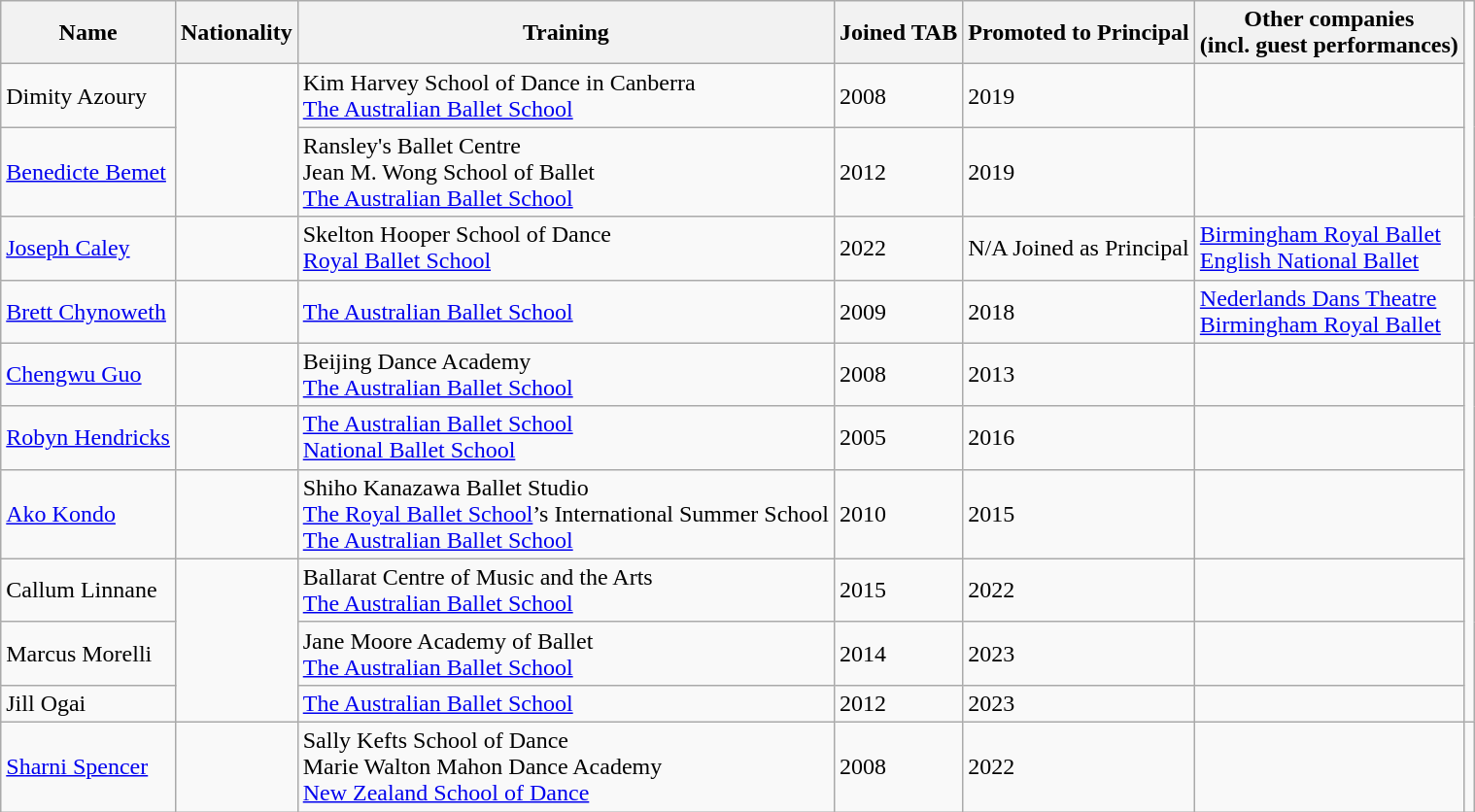<table class="wikitable">
<tr>
<th>Name</th>
<th>Nationality</th>
<th>Training</th>
<th>Joined TAB</th>
<th>Promoted to Principal</th>
<th>Other companies <br> (incl. guest performances)</th>
</tr>
<tr>
<td>Dimity Azoury</td>
<td rowspan="2"></td>
<td>Kim Harvey School of Dance in Canberra<br><a href='#'>The Australian Ballet School</a></td>
<td>2008</td>
<td>2019</td>
<td></td>
</tr>
<tr>
<td><a href='#'>Benedicte Bemet</a></td>
<td>Ransley's Ballet Centre<br>Jean M. Wong School of Ballet<br><a href='#'>The Australian Ballet School</a></td>
<td>2012</td>
<td>2019</td>
<td></td>
</tr>
<tr>
<td><a href='#'>Joseph Caley</a></td>
<td></td>
<td>Skelton Hooper School of Dance<br><a href='#'>Royal Ballet School</a></td>
<td>2022</td>
<td>N/A Joined as Principal</td>
<td><a href='#'>Birmingham Royal Ballet</a><br><a href='#'>English National Ballet</a></td>
</tr>
<tr>
<td><a href='#'>Brett Chynoweth</a></td>
<td></td>
<td><a href='#'>The Australian Ballet School</a></td>
<td>2009</td>
<td>2018</td>
<td><a href='#'>Nederlands Dans Theatre</a><br><a href='#'>Birmingham Royal Ballet</a></td>
<td></td>
</tr>
<tr>
<td><a href='#'>Chengwu Guo</a></td>
<td></td>
<td>Beijing Dance Academy<br><a href='#'>The Australian Ballet School</a></td>
<td>2008</td>
<td>2013</td>
<td></td>
</tr>
<tr>
<td><a href='#'>Robyn Hendricks</a></td>
<td></td>
<td><a href='#'>The Australian Ballet School</a><br><a href='#'>National Ballet School</a></td>
<td>2005</td>
<td>2016</td>
<td></td>
</tr>
<tr>
<td><a href='#'>Ako Kondo</a></td>
<td></td>
<td>Shiho Kanazawa Ballet Studio<br><a href='#'>The Royal Ballet School</a>’s International Summer School<br><a href='#'>The Australian Ballet School</a></td>
<td>2010</td>
<td>2015</td>
<td></td>
</tr>
<tr>
<td>Callum Linnane</td>
<td rowspan="3"></td>
<td>Ballarat Centre of Music and the Arts<br><a href='#'>The Australian Ballet School</a></td>
<td>2015</td>
<td>2022</td>
<td></td>
</tr>
<tr>
<td>Marcus Morelli</td>
<td>Jane Moore Academy of Ballet<br><a href='#'>The Australian Ballet School</a></td>
<td>2014</td>
<td>2023</td>
<td></td>
</tr>
<tr>
<td>Jill Ogai</td>
<td><a href='#'>The Australian Ballet School</a></td>
<td>2012</td>
<td>2023</td>
<td></td>
</tr>
<tr>
<td><a href='#'>Sharni Spencer</a></td>
<td></td>
<td>Sally Kefts School of Dance<br>Marie Walton Mahon Dance Academy<br><a href='#'>New Zealand School of Dance</a></td>
<td>2008</td>
<td>2022</td>
<td></td>
<td></td>
</tr>
</table>
